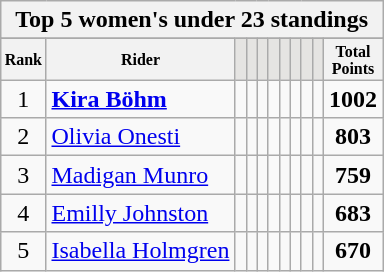<table class="wikitable sortable">
<tr>
<th colspan=27 align="center"><strong>Top 5 women's under 23 standings</strong></th>
</tr>
<tr>
</tr>
<tr style="font-size:8pt;font-weight:bold">
<th align="center">Rank</th>
<th align="center">Rider</th>
<th class=unsortable style="background:#E5E4E2;"><small></small></th>
<th class=unsortable style="background:#E5E4E2;"><small></small></th>
<th class=unsortable style="background:#E5E4E2;"><small></small></th>
<th class=unsortable style="background:#E5E4E2;"><small></small></th>
<th class=unsortable style="background:#E5E4E2;"><small></small></th>
<th class=unsortable style="background:#E5E4E2;"><small></small></th>
<th class=unsortable style="background:#E5E4E2;"><small></small></th>
<th class=unsortable style="background:#E5E4E2;"><small></small></th>
<th align="center">Total<br>Points</th>
</tr>
<tr>
<td align=center>1</td>
<td> <strong><a href='#'>Kira Böhm</a></strong></td>
<td align=center></td>
<td align=center></td>
<td align=center></td>
<td align=center></td>
<td align=center></td>
<td align=center></td>
<td align=center></td>
<td align=center></td>
<td align=center><strong>1002</strong></td>
</tr>
<tr>
<td align=center>2</td>
<td> <a href='#'>Olivia Onesti</a></td>
<td align=center></td>
<td align=center></td>
<td align=center></td>
<td align=center></td>
<td align=center></td>
<td align=center></td>
<td align=center></td>
<td align=center></td>
<td align=center><strong>803</strong></td>
</tr>
<tr>
<td align=center>3</td>
<td> <a href='#'>Madigan Munro</a></td>
<td align=center></td>
<td align=center></td>
<td align=center></td>
<td align=center></td>
<td align=center></td>
<td align=center></td>
<td align=center></td>
<td align=center></td>
<td align=center><strong>759</strong></td>
</tr>
<tr>
<td align=center>4</td>
<td> <a href='#'>Emilly Johnston</a></td>
<td align=center></td>
<td align=center></td>
<td align=center></td>
<td align=center></td>
<td align=center></td>
<td align=center></td>
<td align=center></td>
<td align=center></td>
<td align=center><strong>683</strong></td>
</tr>
<tr>
<td align=center>5</td>
<td> <a href='#'>Isabella Holmgren</a></td>
<td align=center></td>
<td align=center></td>
<td align=center></td>
<td align=center></td>
<td align=center></td>
<td align=center></td>
<td align=center></td>
<td align=center></td>
<td align=center><strong>670</strong></td>
</tr>
</table>
